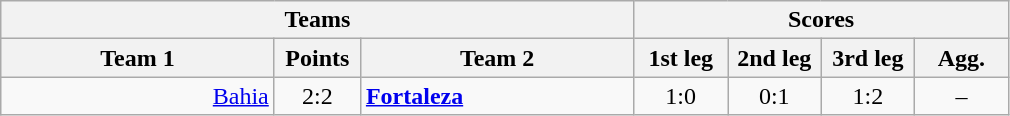<table class="wikitable" style="text-align:center;">
<tr>
<th colspan=3>Teams</th>
<th colspan=4>Scores</th>
</tr>
<tr>
<th width="175">Team 1</th>
<th width="50">Points</th>
<th width="175">Team 2</th>
<th width="55">1st leg</th>
<th width="55">2nd leg</th>
<th width="55">3rd leg</th>
<th width="55">Agg.</th>
</tr>
<tr>
<td align=right><a href='#'>Bahia</a> </td>
<td>2:2</td>
<td align=left> <strong><a href='#'>Fortaleza</a></strong></td>
<td>1:0</td>
<td>0:1</td>
<td>1:2</td>
<td>–</td>
</tr>
</table>
